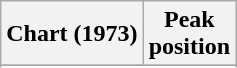<table class="wikitable sortable plainrowheaders" style="text-align:center">
<tr>
<th scope="col">Chart (1973)</th>
<th scope="col">Peak<br> position</th>
</tr>
<tr>
</tr>
<tr>
</tr>
</table>
